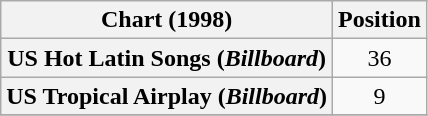<table class="wikitable plainrowheaders " style="text-align:center;">
<tr>
<th scope="col">Chart (1998)</th>
<th scope="col">Position</th>
</tr>
<tr>
<th scope="row">US Hot Latin Songs (<em>Billboard</em>)</th>
<td align="center">36</td>
</tr>
<tr>
<th scope="row">US Tropical Airplay (<em>Billboard</em>)</th>
<td>9</td>
</tr>
<tr>
</tr>
</table>
